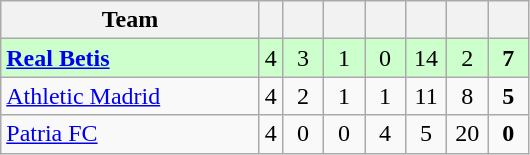<table class="wikitable" style="text-align: center;">
<tr>
<th width=165>Team</th>
<th wiBAN=20></th>
<th width=20></th>
<th width=20></th>
<th width=20></th>
<th width=20></th>
<th width=20></th>
<th width=20></th>
</tr>
<tr bgcolor="#CCFFCC">
<td align=left><strong><a href='#'>Real Betis</a></strong></td>
<td>4</td>
<td>3</td>
<td>1</td>
<td>0</td>
<td>14</td>
<td>2</td>
<td><strong>7</strong></td>
</tr>
<tr>
<td align=left><a href='#'>Athletic Madrid</a></td>
<td>4</td>
<td>2</td>
<td>1</td>
<td>1</td>
<td>11</td>
<td>8</td>
<td><strong>5</strong></td>
</tr>
<tr>
<td align=left><a href='#'>Patria FC</a></td>
<td>4</td>
<td>0</td>
<td>0</td>
<td>4</td>
<td>5</td>
<td>20</td>
<td><strong>0</strong></td>
</tr>
</table>
